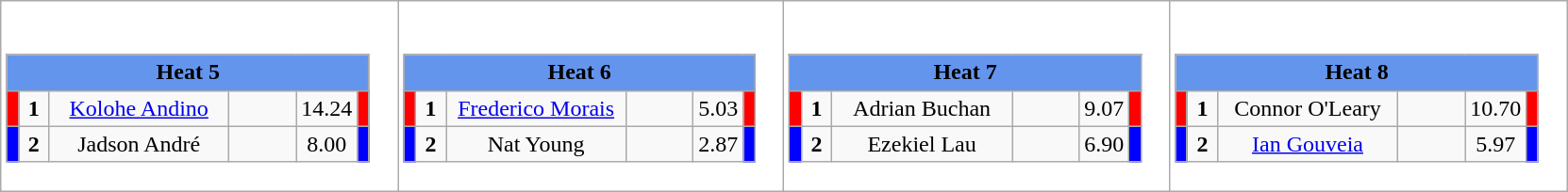<table class="wikitable" style="background:#fff;">
<tr>
<td><div><br><table class="wikitable">
<tr>
<td colspan="6"  style="text-align:center; background:#6495ed;"><strong>Heat 5</strong></td>
</tr>
<tr>
<td style="width:01px; background: #f00;"></td>
<td style="width:14px; text-align:center;"><strong>1</strong></td>
<td style="width:120px; text-align:center;"><a href='#'>Kolohe Andino</a></td>
<td style="width:40px; text-align:center;"></td>
<td style="width:20px; text-align:center;">14.24</td>
<td style="width:01px; background: #f00;"></td>
</tr>
<tr>
<td style="width:01px; background: #00f;"></td>
<td style="width:14px; text-align:center;"><strong>2</strong></td>
<td style="width:120px; text-align:center;">Jadson André</td>
<td style="width:40px; text-align:center;"></td>
<td style="width:20px; text-align:center;">8.00</td>
<td style="width:01px; background: #00f;"></td>
</tr>
</table>
</div></td>
<td><div><br><table class="wikitable">
<tr>
<td colspan="6"  style="text-align:center; background:#6495ed;"><strong>Heat 6</strong></td>
</tr>
<tr>
<td style="width:01px; background: #f00;"></td>
<td style="width:14px; text-align:center;"><strong>1</strong></td>
<td style="width:120px; text-align:center;"><a href='#'>Frederico Morais</a></td>
<td style="width:40px; text-align:center;"></td>
<td style="width:20px; text-align:center;">5.03</td>
<td style="width:01px; background: #f00;"></td>
</tr>
<tr>
<td style="width:01px; background: #00f;"></td>
<td style="width:14px; text-align:center;"><strong>2</strong></td>
<td style="width:120px; text-align:center;">Nat Young</td>
<td style="width:40px; text-align:center;"></td>
<td style="width:20px; text-align:center;">2.87</td>
<td style="width:01px; background: #00f;"></td>
</tr>
</table>
</div></td>
<td><div><br><table class="wikitable">
<tr>
<td colspan="6"  style="text-align:center; background:#6495ed;"><strong>Heat 7</strong></td>
</tr>
<tr>
<td style="width:01px; background: #f00;"></td>
<td style="width:14px; text-align:center;"><strong>1</strong></td>
<td style="width:120px; text-align:center;">Adrian Buchan</td>
<td style="width:40px; text-align:center;"></td>
<td style="width:20px; text-align:center;">9.07</td>
<td style="width:01px; background: #f00;"></td>
</tr>
<tr>
<td style="width:01px; background: #00f;"></td>
<td style="width:14px; text-align:center;"><strong>2</strong></td>
<td style="width:120px; text-align:center;">Ezekiel Lau</td>
<td style="width:40px; text-align:center;"></td>
<td style="width:20px; text-align:center;">6.90</td>
<td style="width:01px; background: #00f;"></td>
</tr>
</table>
</div></td>
<td><div><br><table class="wikitable">
<tr>
<td colspan="6"  style="text-align:center; background:#6495ed;"><strong>Heat 8</strong></td>
</tr>
<tr>
<td style="width:01px; background: #f00;"></td>
<td style="width:14px; text-align:center;"><strong>1</strong></td>
<td style="width:120px; text-align:center;">Connor O'Leary</td>
<td style="width:40px; text-align:center;"></td>
<td style="width:20px; text-align:center;">10.70</td>
<td style="width:01px; background: #f00;"></td>
</tr>
<tr>
<td style="width:01px; background: #00f;"></td>
<td style="width:14px; text-align:center;"><strong>2</strong></td>
<td style="width:120px; text-align:center;"><a href='#'>Ian Gouveia</a></td>
<td style="width:40px; text-align:center;"></td>
<td style="width:20px; text-align:center;">5.97</td>
<td style="width:01px; background: #00f;"></td>
</tr>
</table>
</div></td>
</tr>
</table>
